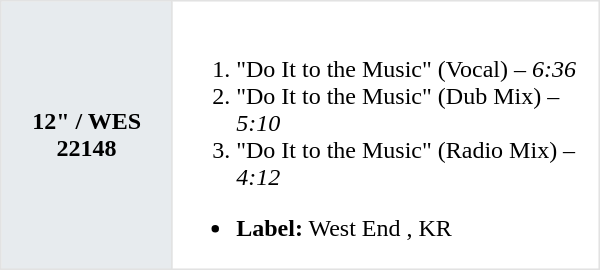<table class="toccolours"  border=1 cellpadding=2 cellspacing=0 style="width: 400px; margin: 0 0 1em 1em; border-collapse: collapse; border: 1px solid #E2E2E2;">
<tr>
<th bgcolor="#E7EBEE">12" / WES 22148</th>
<td><br><ol><li>"Do It to the Music" (Vocal) – <em>6:36</em></li><li>"Do It to the Music" (Dub Mix) – <em>5:10</em></li><li>"Do It to the Music" (Radio Mix) – <em>4:12</em></li></ol><ul><li><strong>Label:</strong> West End , KR </li></ul></td>
</tr>
</table>
